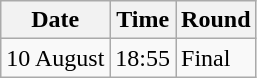<table class="wikitable">
<tr>
<th>Date</th>
<th>Time</th>
<th>Round</th>
</tr>
<tr>
<td>10 August</td>
<td>18:55</td>
<td>Final</td>
</tr>
</table>
